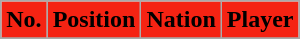<table class="wikitable sortable">
<tr>
<th style="background-color:#F52313; color:black;" scope=col>No.</th>
<th style="background-color:#F52313; color:black;" scope=col>Position</th>
<th style="background-color:#F52313; color:black;" scope=col>Nation</th>
<th style="background-color:#F52313; color:black;" scope=col>Player</th>
</tr>
<tr>
</tr>
</table>
